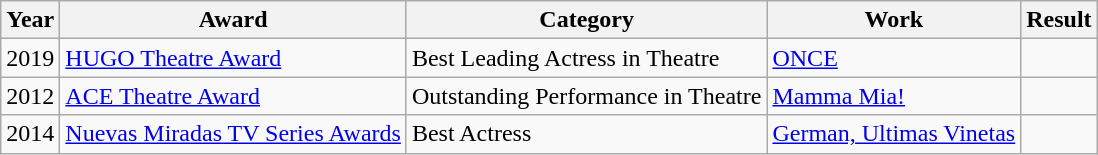<table class="wikitable sortable">
<tr>
<th>Year</th>
<th>Award</th>
<th>Category</th>
<th>Work</th>
<th>Result</th>
</tr>
<tr>
<td>2019</td>
<td><a href='#'>HUGO Theatre Award</a></td>
<td>Best Leading Actress in Theatre</td>
<td><a href='#'>ONCE</a></td>
<td></td>
</tr>
<tr>
<td>2012</td>
<td><a href='#'>ACE Theatre Award</a></td>
<td>Outstanding Performance in Theatre</td>
<td><a href='#'>Mamma Mia!</a></td>
<td></td>
</tr>
<tr>
<td>2014</td>
<td><a href='#'>Nuevas Miradas TV Series Awards</a></td>
<td>Best Actress</td>
<td><a href='#'>German, Ultimas Vinetas</a></td>
<td></td>
</tr>
</table>
